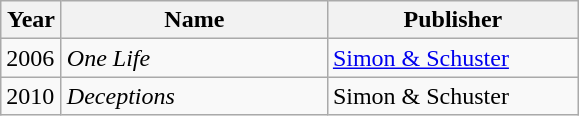<table class="wikitable">
<tr>
<th width="33">Year</th>
<th width="170">Name</th>
<th width="160">Publisher</th>
</tr>
<tr>
<td>2006</td>
<td><em>One Life</em></td>
<td><a href='#'>Simon & Schuster</a></td>
</tr>
<tr>
<td>2010</td>
<td><em>Deceptions</em></td>
<td>Simon & Schuster</td>
</tr>
</table>
